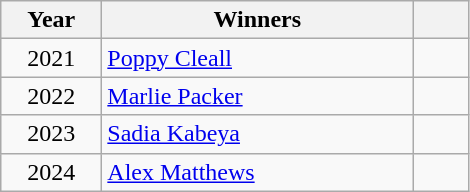<table class="wikitable">
<tr>
<th width=60>Year</th>
<th width=200>Winners</th>
<th width=30></th>
</tr>
<tr>
<td align=center>2021</td>
<td><a href='#'>Poppy Cleall</a></td>
<td align=center></td>
</tr>
<tr>
<td align=center>2022</td>
<td><a href='#'>Marlie Packer</a></td>
<td align=center></td>
</tr>
<tr>
<td align=center>2023</td>
<td><a href='#'>Sadia Kabeya</a></td>
<td align=center></td>
</tr>
<tr>
<td align=center>2024</td>
<td><a href='#'>Alex Matthews</a></td>
<td align=center></td>
</tr>
</table>
